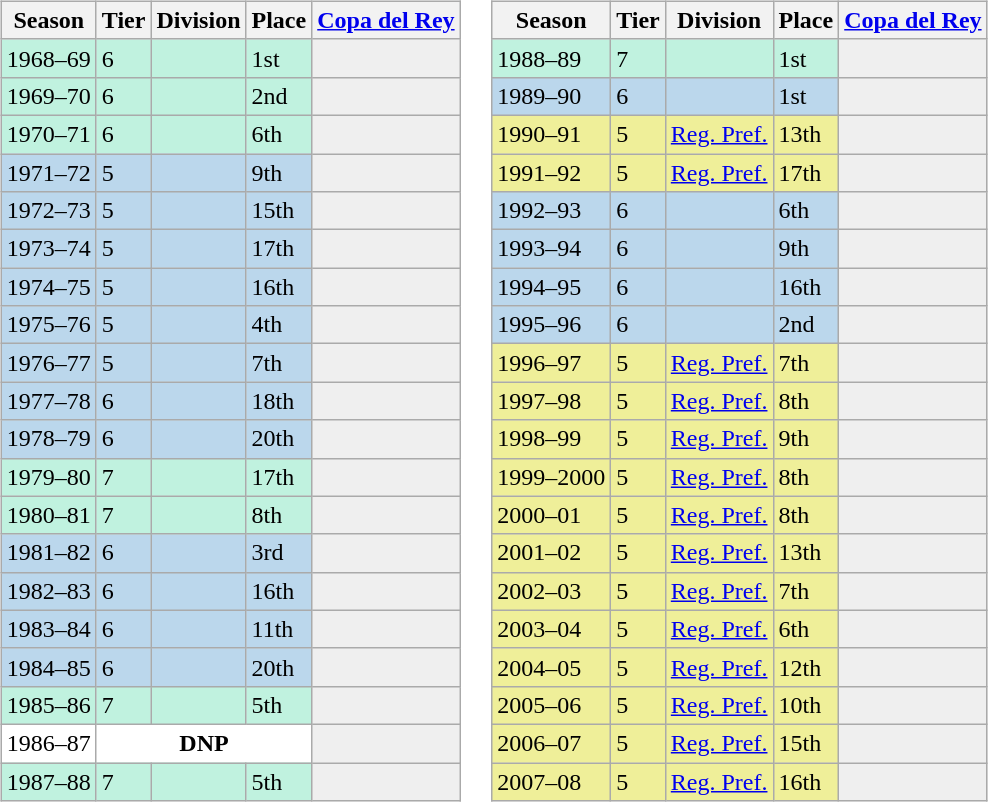<table>
<tr>
<td style="vertical-align:top; width=0%"><br><table class="wikitable">
<tr style="background:#f0f6fa;">
<th>Season</th>
<th>Tier</th>
<th>Division</th>
<th>Place</th>
<th><a href='#'>Copa del Rey</a></th>
</tr>
<tr>
<td style="background:#C0F2DF;">1968–69</td>
<td style="background:#C0F2DF;">6</td>
<td style="background:#C0F2DF;"></td>
<td style="background:#C0F2DF;">1st</td>
<td style="background:#efefef;"></td>
</tr>
<tr>
<td style="background:#C0F2DF;">1969–70</td>
<td style="background:#C0F2DF;">6</td>
<td style="background:#C0F2DF;"></td>
<td style="background:#C0F2DF;">2nd</td>
<td style="background:#efefef;"></td>
</tr>
<tr>
<td style="background:#C0F2DF;">1970–71</td>
<td style="background:#C0F2DF;">6</td>
<td style="background:#C0F2DF;"></td>
<td style="background:#C0F2DF;">6th</td>
<td style="background:#efefef;"></td>
</tr>
<tr>
<td style="background:#BBD7EC;">1971–72</td>
<td style="background:#BBD7EC;">5</td>
<td style="background:#BBD7EC;"></td>
<td style="background:#BBD7EC;">9th</td>
<th style="background:#efefef;"></th>
</tr>
<tr>
<td style="background:#BBD7EC;">1972–73</td>
<td style="background:#BBD7EC;">5</td>
<td style="background:#BBD7EC;"></td>
<td style="background:#BBD7EC;">15th</td>
<th style="background:#efefef;"></th>
</tr>
<tr>
<td style="background:#BBD7EC;">1973–74</td>
<td style="background:#BBD7EC;">5</td>
<td style="background:#BBD7EC;"></td>
<td style="background:#BBD7EC;">17th</td>
<th style="background:#efefef;"></th>
</tr>
<tr>
<td style="background:#BBD7EC;">1974–75</td>
<td style="background:#BBD7EC;">5</td>
<td style="background:#BBD7EC;"></td>
<td style="background:#BBD7EC;">16th</td>
<th style="background:#efefef;"></th>
</tr>
<tr>
<td style="background:#BBD7EC;">1975–76</td>
<td style="background:#BBD7EC;">5</td>
<td style="background:#BBD7EC;"></td>
<td style="background:#BBD7EC;">4th</td>
<th style="background:#efefef;"></th>
</tr>
<tr>
<td style="background:#BBD7EC;">1976–77</td>
<td style="background:#BBD7EC;">5</td>
<td style="background:#BBD7EC;"></td>
<td style="background:#BBD7EC;">7th</td>
<th style="background:#efefef;"></th>
</tr>
<tr>
<td style="background:#BBD7EC;">1977–78</td>
<td style="background:#BBD7EC;">6</td>
<td style="background:#BBD7EC;"></td>
<td style="background:#BBD7EC;">18th</td>
<th style="background:#efefef;"></th>
</tr>
<tr>
<td style="background:#BBD7EC;">1978–79</td>
<td style="background:#BBD7EC;">6</td>
<td style="background:#BBD7EC;"></td>
<td style="background:#BBD7EC;">20th</td>
<th style="background:#efefef;"></th>
</tr>
<tr>
<td style="background:#C0F2DF;">1979–80</td>
<td style="background:#C0F2DF;">7</td>
<td style="background:#C0F2DF;"></td>
<td style="background:#C0F2DF;">17th</td>
<td style="background:#efefef;"></td>
</tr>
<tr>
<td style="background:#C0F2DF;">1980–81</td>
<td style="background:#C0F2DF;">7</td>
<td style="background:#C0F2DF;"></td>
<td style="background:#C0F2DF;">8th</td>
<td style="background:#efefef;"></td>
</tr>
<tr>
<td style="background:#BBD7EC;">1981–82</td>
<td style="background:#BBD7EC;">6</td>
<td style="background:#BBD7EC;"></td>
<td style="background:#BBD7EC;">3rd</td>
<th style="background:#efefef;"></th>
</tr>
<tr>
<td style="background:#BBD7EC;">1982–83</td>
<td style="background:#BBD7EC;">6</td>
<td style="background:#BBD7EC;"></td>
<td style="background:#BBD7EC;">16th</td>
<th style="background:#efefef;"></th>
</tr>
<tr>
<td style="background:#BBD7EC;">1983–84</td>
<td style="background:#BBD7EC;">6</td>
<td style="background:#BBD7EC;"></td>
<td style="background:#BBD7EC;">11th</td>
<th style="background:#efefef;"></th>
</tr>
<tr>
<td style="background:#BBD7EC;">1984–85</td>
<td style="background:#BBD7EC;">6</td>
<td style="background:#BBD7EC;"></td>
<td style="background:#BBD7EC;">20th</td>
<th style="background:#efefef;"></th>
</tr>
<tr>
<td style="background:#C0F2DF;">1985–86</td>
<td style="background:#C0F2DF;">7</td>
<td style="background:#C0F2DF;"></td>
<td style="background:#C0F2DF;">5th</td>
<td style="background:#efefef;"></td>
</tr>
<tr>
<td style="background:#FFFFFF;">1986–87</td>
<th style="background:#FFFFFF;" colspan="3">DNP</th>
<th style="background:#efefef;"></th>
</tr>
<tr>
<td style="background:#C0F2DF;">1987–88</td>
<td style="background:#C0F2DF;">7</td>
<td style="background:#C0F2DF;"></td>
<td style="background:#C0F2DF;">5th</td>
<td style="background:#efefef;"></td>
</tr>
</table>
</td>
<td style="vertical-align:top; width=0%"><br><table class="wikitable">
<tr style="background:#f0f6fa;">
<th>Season</th>
<th>Tier</th>
<th>Division</th>
<th>Place</th>
<th><a href='#'>Copa del Rey</a></th>
</tr>
<tr>
<td style="background:#C0F2DF;">1988–89</td>
<td style="background:#C0F2DF;">7</td>
<td style="background:#C0F2DF;"></td>
<td style="background:#C0F2DF;">1st</td>
<td style="background:#efefef;"></td>
</tr>
<tr>
<td style="background:#BBD7EC;">1989–90</td>
<td style="background:#BBD7EC;">6</td>
<td style="background:#BBD7EC;"></td>
<td style="background:#BBD7EC;">1st</td>
<th style="background:#efefef;"></th>
</tr>
<tr>
<td style="background:#EFEF99;">1990–91</td>
<td style="background:#EFEF99;">5</td>
<td style="background:#EFEF99;"><a href='#'>Reg. Pref.</a></td>
<td style="background:#EFEF99;">13th</td>
<th style="background:#efefef;"></th>
</tr>
<tr>
<td style="background:#EFEF99;">1991–92</td>
<td style="background:#EFEF99;">5</td>
<td style="background:#EFEF99;"><a href='#'>Reg. Pref.</a></td>
<td style="background:#EFEF99;">17th</td>
<th style="background:#efefef;"></th>
</tr>
<tr>
<td style="background:#BBD7EC;">1992–93</td>
<td style="background:#BBD7EC;">6</td>
<td style="background:#BBD7EC;"></td>
<td style="background:#BBD7EC;">6th</td>
<th style="background:#efefef;"></th>
</tr>
<tr>
<td style="background:#BBD7EC;">1993–94</td>
<td style="background:#BBD7EC;">6</td>
<td style="background:#BBD7EC;"></td>
<td style="background:#BBD7EC;">9th</td>
<th style="background:#efefef;"></th>
</tr>
<tr>
<td style="background:#BBD7EC;">1994–95</td>
<td style="background:#BBD7EC;">6</td>
<td style="background:#BBD7EC;"></td>
<td style="background:#BBD7EC;">16th</td>
<th style="background:#efefef;"></th>
</tr>
<tr>
<td style="background:#BBD7EC;">1995–96</td>
<td style="background:#BBD7EC;">6</td>
<td style="background:#BBD7EC;"></td>
<td style="background:#BBD7EC;">2nd</td>
<th style="background:#efefef;"></th>
</tr>
<tr>
<td style="background:#EFEF99;">1996–97</td>
<td style="background:#EFEF99;">5</td>
<td style="background:#EFEF99;"><a href='#'>Reg. Pref.</a></td>
<td style="background:#EFEF99;">7th</td>
<th style="background:#efefef;"></th>
</tr>
<tr>
<td style="background:#EFEF99;">1997–98</td>
<td style="background:#EFEF99;">5</td>
<td style="background:#EFEF99;"><a href='#'>Reg. Pref.</a></td>
<td style="background:#EFEF99;">8th</td>
<th style="background:#efefef;"></th>
</tr>
<tr>
<td style="background:#EFEF99;">1998–99</td>
<td style="background:#EFEF99;">5</td>
<td style="background:#EFEF99;"><a href='#'>Reg. Pref.</a></td>
<td style="background:#EFEF99;">9th</td>
<th style="background:#efefef;"></th>
</tr>
<tr>
<td style="background:#EFEF99;">1999–2000</td>
<td style="background:#EFEF99;">5</td>
<td style="background:#EFEF99;"><a href='#'>Reg. Pref.</a></td>
<td style="background:#EFEF99;">8th</td>
<th style="background:#efefef;"></th>
</tr>
<tr>
<td style="background:#EFEF99;">2000–01</td>
<td style="background:#EFEF99;">5</td>
<td style="background:#EFEF99;"><a href='#'>Reg. Pref.</a></td>
<td style="background:#EFEF99;">8th</td>
<th style="background:#efefef;"></th>
</tr>
<tr>
<td style="background:#EFEF99;">2001–02</td>
<td style="background:#EFEF99;">5</td>
<td style="background:#EFEF99;"><a href='#'>Reg. Pref.</a></td>
<td style="background:#EFEF99;">13th</td>
<th style="background:#efefef;"></th>
</tr>
<tr>
<td style="background:#EFEF99;">2002–03</td>
<td style="background:#EFEF99;">5</td>
<td style="background:#EFEF99;"><a href='#'>Reg. Pref.</a></td>
<td style="background:#EFEF99;">7th</td>
<th style="background:#efefef;"></th>
</tr>
<tr>
<td style="background:#EFEF99;">2003–04</td>
<td style="background:#EFEF99;">5</td>
<td style="background:#EFEF99;"><a href='#'>Reg. Pref.</a></td>
<td style="background:#EFEF99;">6th</td>
<th style="background:#efefef;"></th>
</tr>
<tr>
<td style="background:#EFEF99;">2004–05</td>
<td style="background:#EFEF99;">5</td>
<td style="background:#EFEF99;"><a href='#'>Reg. Pref.</a></td>
<td style="background:#EFEF99;">12th</td>
<th style="background:#efefef;"></th>
</tr>
<tr>
<td style="background:#EFEF99;">2005–06</td>
<td style="background:#EFEF99;">5</td>
<td style="background:#EFEF99;"><a href='#'>Reg. Pref.</a></td>
<td style="background:#EFEF99;">10th</td>
<th style="background:#efefef;"></th>
</tr>
<tr>
<td style="background:#EFEF99;">2006–07</td>
<td style="background:#EFEF99;">5</td>
<td style="background:#EFEF99;"><a href='#'>Reg. Pref.</a></td>
<td style="background:#EFEF99;">15th</td>
<th style="background:#efefef;"></th>
</tr>
<tr>
<td style="background:#EFEF99;">2007–08</td>
<td style="background:#EFEF99;">5</td>
<td style="background:#EFEF99;"><a href='#'>Reg. Pref.</a></td>
<td style="background:#EFEF99;">16th</td>
<th style="background:#efefef;"></th>
</tr>
</table>
</td>
</tr>
</table>
